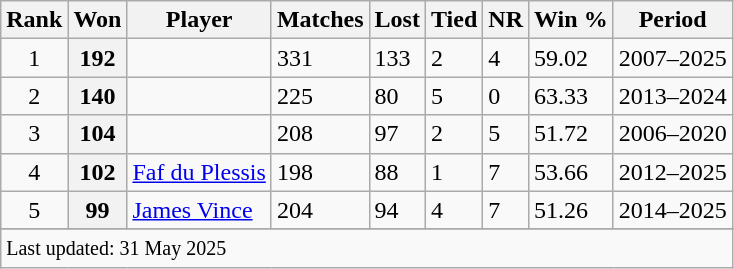<table class="wikitable plainrowheaders sortable">
<tr>
<th scope=col>Rank</th>
<th scope=col>Won</th>
<th scope=col>Player</th>
<th>Matches</th>
<th>Lost</th>
<th>Tied</th>
<th>NR</th>
<th>Win %</th>
<th>Period</th>
</tr>
<tr>
<td align=center>1</td>
<th>192</th>
<td> </td>
<td>331</td>
<td>133</td>
<td>2</td>
<td>4</td>
<td>59.02</td>
<td>2007–2025</td>
</tr>
<tr>
<td align=center>2</td>
<th>140</th>
<td> </td>
<td>225</td>
<td>80</td>
<td>5</td>
<td>0</td>
<td>63.33</td>
<td>2013–2024</td>
</tr>
<tr>
<td align=center>3</td>
<th>104</th>
<td> </td>
<td>208</td>
<td>97</td>
<td>2</td>
<td>5</td>
<td>51.72</td>
<td>2006–2020</td>
</tr>
<tr>
<td align=center>4</td>
<th>102</th>
<td> <a href='#'>Faf du Plessis</a></td>
<td>198</td>
<td>88</td>
<td>1</td>
<td>7</td>
<td>53.66</td>
<td>2012–2025</td>
</tr>
<tr>
<td align=center>5</td>
<th>99</th>
<td> <a href='#'>James Vince</a></td>
<td>204</td>
<td>94</td>
<td>4</td>
<td>7</td>
<td>51.26</td>
<td>2014–2025</td>
</tr>
<tr>
</tr>
<tr class="sortbottom">
<td colspan="9"><small>Last updated: 31 May 2025</small></td>
</tr>
</table>
